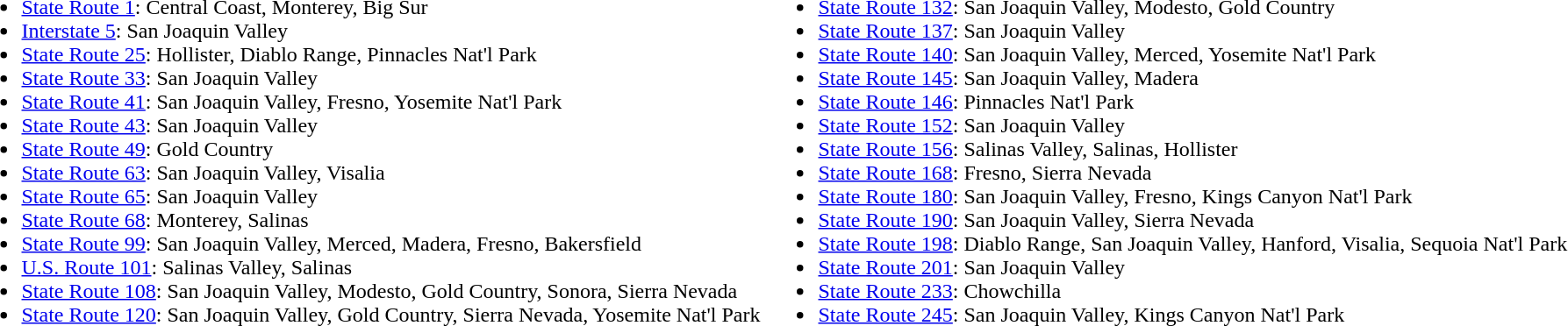<table>
<tr>
<td><br><ul><li> <a href='#'>State Route 1</a>: Central Coast, Monterey, Big Sur</li><li> <a href='#'>Interstate 5</a>: San Joaquin Valley</li><li> <a href='#'>State Route 25</a>: Hollister, Diablo Range, Pinnacles Nat'l Park</li><li> <a href='#'>State Route 33</a>: San Joaquin Valley</li><li> <a href='#'>State Route 41</a>: San Joaquin Valley, Fresno, Yosemite Nat'l Park</li><li> <a href='#'>State Route 43</a>: San Joaquin Valley</li><li> <a href='#'>State Route 49</a>: Gold Country</li><li> <a href='#'>State Route 63</a>: San Joaquin Valley, Visalia</li><li> <a href='#'>State Route 65</a>: San Joaquin Valley</li><li> <a href='#'>State Route 68</a>: Monterey, Salinas</li><li> <a href='#'>State Route 99</a>: San Joaquin Valley, Merced, Madera, Fresno, Bakersfield</li><li> <a href='#'>U.S. Route 101</a>: Salinas Valley, Salinas</li><li> <a href='#'>State Route 108</a>: San Joaquin Valley, Modesto, Gold Country, Sonora, Sierra Nevada</li><li> <a href='#'>State Route 120</a>: San Joaquin Valley, Gold Country, Sierra Nevada, Yosemite Nat'l Park</li></ul></td>
<td><br><ul><li> <a href='#'>State Route 132</a>: San Joaquin Valley, Modesto, Gold Country</li><li> <a href='#'>State Route 137</a>: San Joaquin Valley</li><li> <a href='#'>State Route 140</a>: San Joaquin Valley, Merced, Yosemite Nat'l Park</li><li> <a href='#'>State Route 145</a>: San Joaquin Valley, Madera</li><li> <a href='#'>State Route 146</a>: Pinnacles Nat'l Park</li><li> <a href='#'>State Route 152</a>: San Joaquin Valley</li><li> <a href='#'>State Route 156</a>: Salinas Valley, Salinas, Hollister</li><li> <a href='#'>State Route 168</a>: Fresno, Sierra Nevada</li><li> <a href='#'>State Route 180</a>: San Joaquin Valley, Fresno, Kings Canyon Nat'l Park</li><li> <a href='#'>State Route 190</a>: San Joaquin Valley, Sierra Nevada</li><li> <a href='#'>State Route 198</a>: Diablo Range, San Joaquin Valley, Hanford, Visalia, Sequoia Nat'l Park</li><li> <a href='#'>State Route 201</a>: San Joaquin Valley</li><li> <a href='#'>State Route 233</a>: Chowchilla</li><li> <a href='#'>State Route 245</a>: San Joaquin Valley, Kings Canyon Nat'l Park</li></ul></td>
</tr>
</table>
